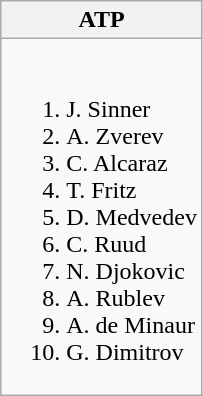<table class="wikitable">
<tr>
<th>ATP</th>
</tr>
<tr style="vertical-align: top;">
<td style="white-space: nowrap;"><br><ol><li> J. Sinner</li><li> A. Zverev</li><li> C. Alcaraz</li><li> T. Fritz</li><li> D. Medvedev</li><li> C. Ruud</li><li> N. Djokovic</li><li> A. Rublev</li><li> A. de Minaur</li><li> G. Dimitrov</li></ol></td>
</tr>
</table>
